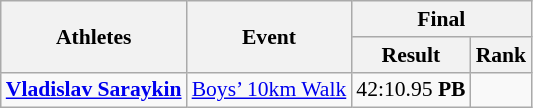<table class="wikitable" border="1" style="font-size:90%">
<tr>
<th rowspan=2>Athletes</th>
<th rowspan=2>Event</th>
<th colspan=2>Final</th>
</tr>
<tr>
<th>Result</th>
<th>Rank</th>
</tr>
<tr>
<td><strong><a href='#'>Vladislav Saraykin</a></strong></td>
<td><a href='#'>Boys’ 10km Walk</a></td>
<td align=center>42:10.95 <strong>PB</strong></td>
<td align=center></td>
</tr>
</table>
